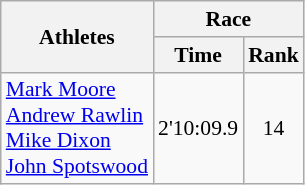<table class="wikitable" border="1" style="font-size:90%">
<tr>
<th rowspan=2>Athletes</th>
<th colspan=2>Race</th>
</tr>
<tr>
<th>Time</th>
<th>Rank</th>
</tr>
<tr>
<td><a href='#'>Mark Moore</a><br><a href='#'>Andrew Rawlin</a><br><a href='#'>Mike Dixon</a><br><a href='#'>John Spotswood</a></td>
<td align=center>2'10:09.9</td>
<td align=center>14</td>
</tr>
</table>
